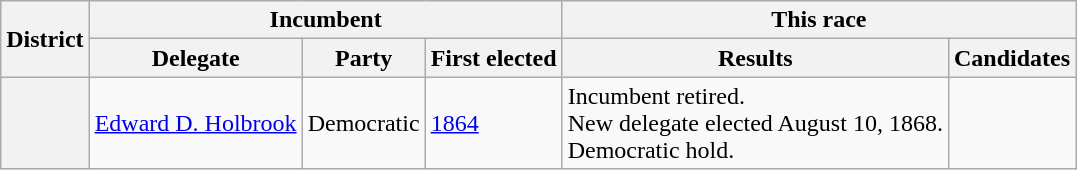<table class=wikitable>
<tr>
<th rowspan=2>District</th>
<th colspan=3>Incumbent</th>
<th colspan=2>This race</th>
</tr>
<tr>
<th>Delegate</th>
<th>Party</th>
<th>First elected</th>
<th>Results</th>
<th>Candidates</th>
</tr>
<tr>
<th></th>
<td><a href='#'>Edward D. Holbrook</a></td>
<td>Democratic</td>
<td><a href='#'>1864</a></td>
<td>Incumbent retired.<br>New delegate elected August 10, 1868.<br>Democratic hold.</td>
<td nowrap></td>
</tr>
</table>
